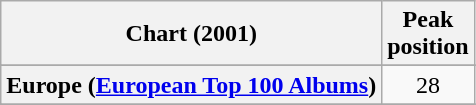<table class="wikitable sortable plainrowheaders" style="text-align:center">
<tr>
<th scope="col">Chart (2001)</th>
<th scope="col">Peak<br>position</th>
</tr>
<tr>
</tr>
<tr>
</tr>
<tr>
</tr>
<tr>
</tr>
<tr>
</tr>
<tr>
<th scope="row">Europe (<a href='#'>European Top 100 Albums</a>)</th>
<td>28</td>
</tr>
<tr>
</tr>
<tr>
</tr>
<tr>
</tr>
<tr>
</tr>
<tr>
</tr>
<tr>
</tr>
<tr>
</tr>
<tr>
</tr>
<tr>
</tr>
<tr>
</tr>
<tr>
</tr>
<tr>
</tr>
</table>
